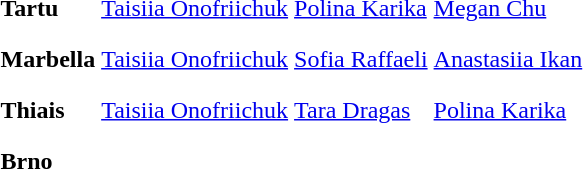<table>
<tr>
<th scope=row style="text-align:left">Tartu</th>
<td style="height:30px;"> <a href='#'>Taisiia Onofriichuk</a></td>
<td style="height:30px;"> <a href='#'>Polina Karika</a></td>
<td style="height:30px;"> <a href='#'>Megan Chu</a></td>
</tr>
<tr>
<th scope=row style="text-align:left">Marbella</th>
<td style="height:30px;"> <a href='#'>Taisiia Onofriichuk</a></td>
<td style="height:30px;"> <a href='#'>Sofia Raffaeli</a></td>
<td style="height:30px;"> <a href='#'>Anastasiia Ikan</a></td>
</tr>
<tr>
<th scope=row style="text-align:left">Thiais</th>
<td style="height:30px;"> <a href='#'>Taisiia Onofriichuk</a></td>
<td style="height:30px;"> <a href='#'>Tara Dragas</a></td>
<td style="height:30px;"> <a href='#'>Polina Karika</a></td>
</tr>
<tr>
<th scope=row style="text-align:left">Brno</th>
<td style="height:30px;"></td>
<td style="height:30px;"></td>
<td style="height:30px;"></td>
</tr>
</table>
